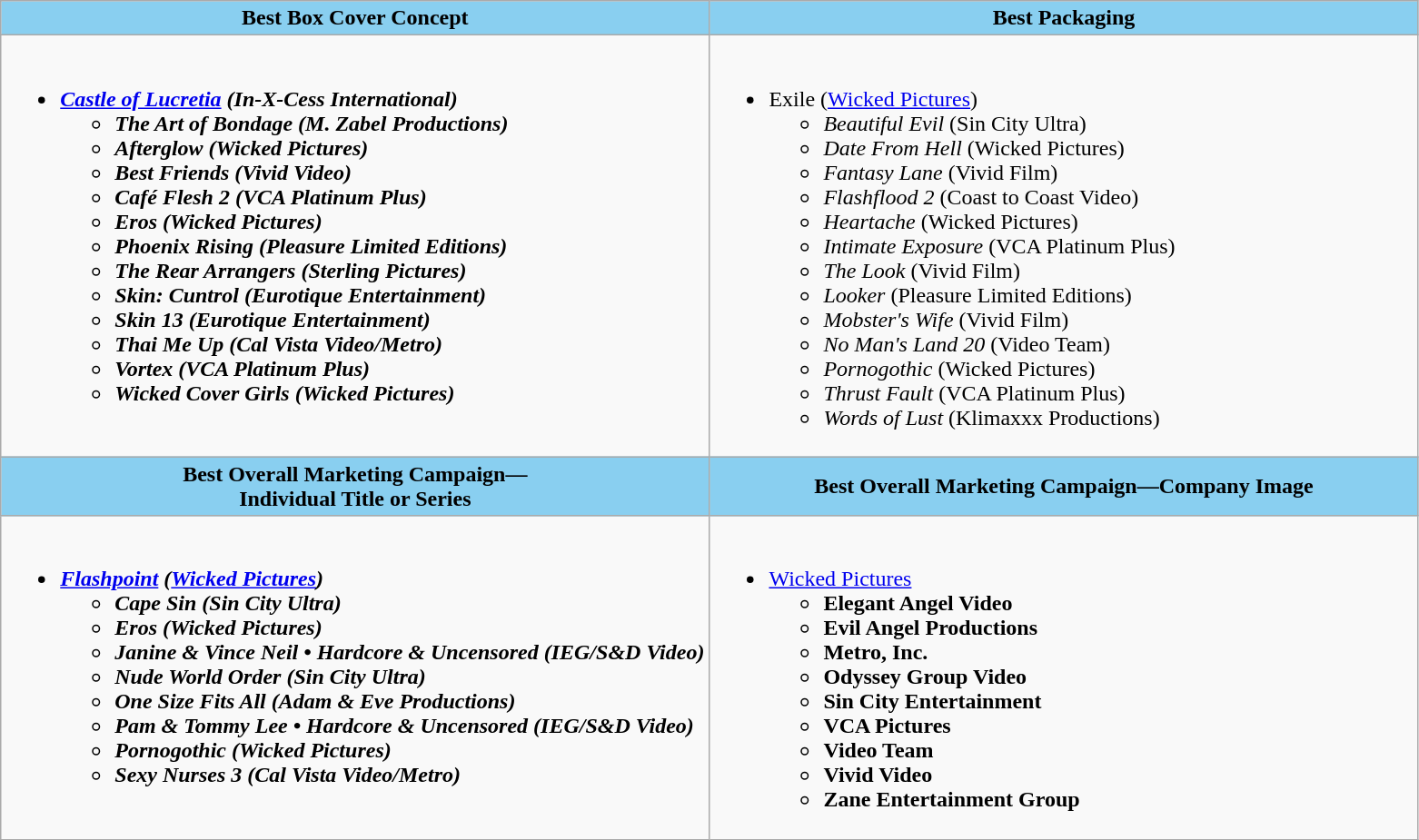<table class=wikitable>
<tr>
<th style="background:#89cff0; width:50%">Best Box Cover Concept</th>
<th style="background:#89cff0; width:50%">Best Packaging</th>
</tr>
<tr>
<td valign="top"><br><ul><li><strong><em><a href='#'>Castle of Lucretia</a><em> (In-X-Cess International)<strong><ul><li></em>The Art of Bondage<em> (M. Zabel Productions)</li><li></em>Afterglow<em> (Wicked Pictures)</li><li></em>Best Friends<em> (Vivid Video)</li><li></em>Café Flesh 2<em> (VCA Platinum Plus)</li><li></em>Eros<em> (Wicked Pictures)</li><li></em>Phoenix Rising<em> (Pleasure Limited Editions)</li><li></em>The Rear Arrangers<em> (Sterling Pictures)</li><li></em>Skin: Cuntrol<em> (Eurotique Entertainment)</li><li></em>Skin 13<em> (Eurotique Entertainment)</li><li></em>Thai Me Up<em> (Cal Vista Video/Metro)</li><li></em>Vortex<em> (VCA Platinum Plus)</li><li></em>Wicked Cover Girls<em> (Wicked Pictures)</li></ul></li></ul></td>
<td valign="top"><br><ul><li></em></strong>Exile</em> (<a href='#'>Wicked Pictures</a>)</strong><ul><li><em>Beautiful Evil</em> (Sin City Ultra)</li><li><em>Date From Hell</em> (Wicked Pictures)</li><li><em>Fantasy Lane</em> (Vivid Film)</li><li><em>Flashflood 2</em> (Coast to Coast Video)</li><li><em>Heartache</em> (Wicked Pictures)</li><li><em>Intimate Exposure</em> (VCA Platinum Plus)</li><li><em>The Look</em> (Vivid Film)</li><li><em>Looker</em> (Pleasure Limited Editions)</li><li><em>Mobster's Wife</em> (Vivid Film)</li><li><em>No Man's Land 20</em> (Video Team)</li><li><em>Pornogothic</em> (Wicked Pictures)</li><li><em>Thrust Fault</em> (VCA Platinum Plus)</li><li><em>Words of Lust</em> (Klimaxxx Productions)</li></ul></li></ul></td>
</tr>
<tr>
<th style="background:#89cff0; width:50%">Best Overall Marketing Campaign—<br>Individual Title or Series</th>
<th style="background:#89cff0; width:50%">Best Overall Marketing Campaign—Company Image</th>
</tr>
<tr>
<td valign="top"><br><ul><li><strong><em><a href='#'>Flashpoint</a><em> (<a href='#'>Wicked Pictures</a>)<strong><ul><li></em>Cape Sin<em> (Sin City Ultra)</li><li></em>Eros<em> (Wicked Pictures)</li><li></em>Janine & Vince Neil • Hardcore & Uncensored<em> (IEG/S&D Video)</li><li></em>Nude World Order<em> (Sin City Ultra)</li><li></em>One Size Fits All<em> (Adam & Eve Productions)</li><li></em>Pam & Tommy Lee • Hardcore & Uncensored<em> (IEG/S&D Video)</li><li></em>Pornogothic<em> (Wicked Pictures)</li><li></em>Sexy Nurses 3<em> (Cal Vista Video/Metro)</li></ul></li></ul></td>
<td valign="top"><br><ul><li></strong><a href='#'>Wicked Pictures</a><strong><ul><li>Elegant Angel Video</li><li>Evil Angel Productions</li><li>Metro, Inc.</li><li>Odyssey Group Video</li><li>Sin City Entertainment</li><li>VCA Pictures</li><li>Video Team</li><li>Vivid Video</li><li>Zane Entertainment Group</li></ul></li></ul></td>
</tr>
</table>
